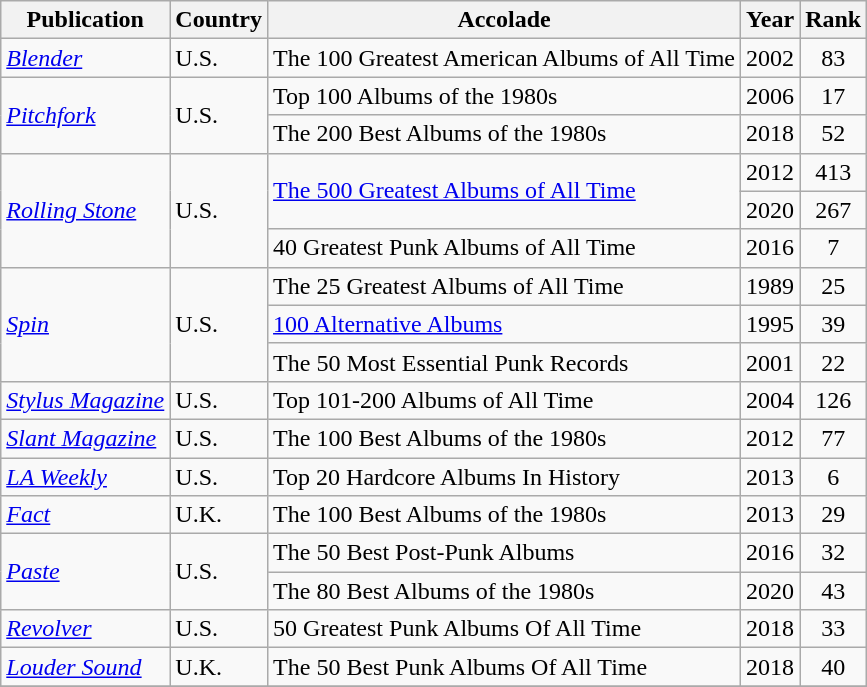<table class="wikitable sortable">
<tr>
<th>Publication</th>
<th>Country</th>
<th>Accolade</th>
<th>Year</th>
<th align="center">Rank</th>
</tr>
<tr>
<td><em><a href='#'>Blender</a></em></td>
<td>U.S.</td>
<td>The 100 Greatest American Albums of All Time</td>
<td>2002</td>
<td align="center">83</td>
</tr>
<tr>
<td rowspan=2><em><a href='#'>Pitchfork</a></em></td>
<td rowspan=2>U.S.</td>
<td>Top 100 Albums of the 1980s</td>
<td>2006</td>
<td align="center">17</td>
</tr>
<tr>
<td>The 200 Best Albums of the 1980s</td>
<td>2018</td>
<td align="center">52</td>
</tr>
<tr>
<td rowspan=3><em><a href='#'>Rolling Stone</a></em></td>
<td rowspan=3>U.S.</td>
<td rowspan="2"><a href='#'>The 500 Greatest Albums of All Time</a></td>
<td>2012</td>
<td align="center">413</td>
</tr>
<tr>
<td>2020</td>
<td align="center">267</td>
</tr>
<tr>
<td>40 Greatest Punk Albums of All Time</td>
<td>2016</td>
<td align="center">7</td>
</tr>
<tr>
<td rowspan=3><em><a href='#'>Spin</a></em></td>
<td rowspan=3>U.S.</td>
<td>The 25 Greatest Albums of All Time</td>
<td>1989</td>
<td align="center">25</td>
</tr>
<tr>
<td><a href='#'>100 Alternative Albums</a></td>
<td>1995</td>
<td align="center">39</td>
</tr>
<tr>
<td>The 50 Most Essential Punk Records</td>
<td>2001</td>
<td align="center">22</td>
</tr>
<tr>
<td><em><a href='#'>Stylus Magazine</a></em></td>
<td>U.S.</td>
<td>Top 101-200 Albums of All Time</td>
<td>2004</td>
<td align="center">126</td>
</tr>
<tr>
<td><em><a href='#'>Slant Magazine</a></em></td>
<td>U.S.</td>
<td>The 100 Best Albums of the 1980s</td>
<td>2012</td>
<td align="center">77</td>
</tr>
<tr>
<td><em><a href='#'>LA Weekly</a></em></td>
<td>U.S.</td>
<td>Top 20 Hardcore Albums In History</td>
<td>2013</td>
<td align="center">6</td>
</tr>
<tr>
<td><em><a href='#'>Fact</a></em></td>
<td>U.K.</td>
<td>The 100 Best Albums of the 1980s</td>
<td>2013</td>
<td align="center">29</td>
</tr>
<tr>
<td rowspan=2><em><a href='#'>Paste</a></em></td>
<td rowspan=2>U.S.</td>
<td>The 50 Best Post-Punk Albums</td>
<td>2016</td>
<td align="center">32</td>
</tr>
<tr>
<td>The 80 Best Albums of the 1980s</td>
<td>2020</td>
<td align="center">43</td>
</tr>
<tr>
<td><em><a href='#'>Revolver</a></em></td>
<td>U.S.</td>
<td>50 Greatest Punk Albums Of All Time</td>
<td>2018</td>
<td align="center">33</td>
</tr>
<tr>
<td><em><a href='#'>Louder Sound</a></em></td>
<td>U.K.</td>
<td>The 50 Best Punk Albums Of All Time</td>
<td>2018</td>
<td align="center">40</td>
</tr>
<tr>
</tr>
</table>
